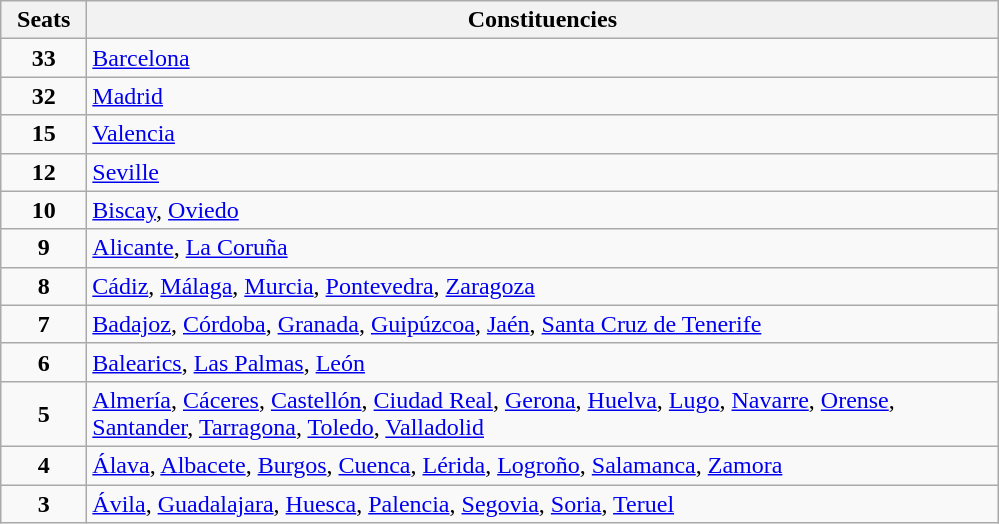<table class="wikitable" style="text-align:left;">
<tr>
<th width="50">Seats</th>
<th width="600">Constituencies</th>
</tr>
<tr>
<td align="center"><strong>33</strong></td>
<td><a href='#'>Barcelona</a></td>
</tr>
<tr>
<td align="center"><strong>32</strong></td>
<td><a href='#'>Madrid</a></td>
</tr>
<tr>
<td align="center"><strong>15</strong></td>
<td><a href='#'>Valencia</a></td>
</tr>
<tr>
<td align="center"><strong>12</strong></td>
<td><a href='#'>Seville</a></td>
</tr>
<tr>
<td align="center"><strong>10</strong></td>
<td><a href='#'>Biscay</a>, <a href='#'>Oviedo</a></td>
</tr>
<tr>
<td align="center"><strong>9</strong></td>
<td><a href='#'>Alicante</a>, <a href='#'>La Coruña</a></td>
</tr>
<tr>
<td align="center"><strong>8</strong></td>
<td><a href='#'>Cádiz</a>, <a href='#'>Málaga</a>, <a href='#'>Murcia</a>, <a href='#'>Pontevedra</a>, <a href='#'>Zaragoza</a></td>
</tr>
<tr>
<td align="center"><strong>7</strong></td>
<td><a href='#'>Badajoz</a>, <a href='#'>Córdoba</a>, <a href='#'>Granada</a>, <a href='#'>Guipúzcoa</a>, <a href='#'>Jaén</a>, <a href='#'>Santa Cruz de Tenerife</a></td>
</tr>
<tr>
<td align="center"><strong>6</strong></td>
<td><a href='#'>Balearics</a>, <a href='#'>Las Palmas</a>, <a href='#'>León</a></td>
</tr>
<tr>
<td align="center"><strong>5</strong></td>
<td><a href='#'>Almería</a>, <a href='#'>Cáceres</a>, <a href='#'>Castellón</a>, <a href='#'>Ciudad Real</a>, <a href='#'>Gerona</a>, <a href='#'>Huelva</a>, <a href='#'>Lugo</a>, <a href='#'>Navarre</a>, <a href='#'>Orense</a>, <a href='#'>Santander</a>, <a href='#'>Tarragona</a>, <a href='#'>Toledo</a>, <a href='#'>Valladolid</a></td>
</tr>
<tr>
<td align="center"><strong>4</strong></td>
<td><a href='#'>Álava</a>, <a href='#'>Albacete</a>, <a href='#'>Burgos</a>, <a href='#'>Cuenca</a>, <a href='#'>Lérida</a>, <a href='#'>Logroño</a>, <a href='#'>Salamanca</a>, <a href='#'>Zamora</a></td>
</tr>
<tr>
<td align="center"><strong>3</strong></td>
<td><a href='#'>Ávila</a>, <a href='#'>Guadalajara</a>, <a href='#'>Huesca</a>, <a href='#'>Palencia</a>, <a href='#'>Segovia</a>, <a href='#'>Soria</a>, <a href='#'>Teruel</a></td>
</tr>
</table>
